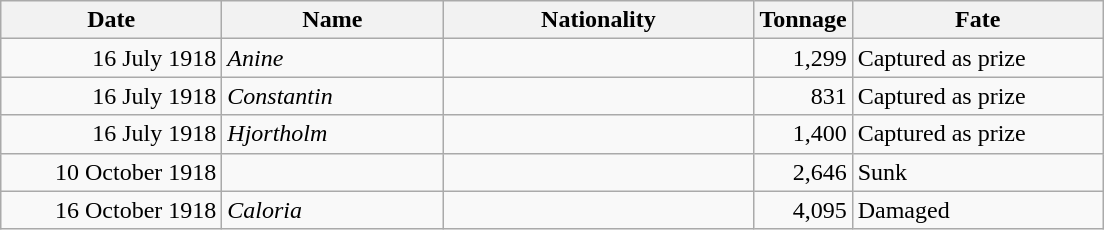<table class="wikitable sortable">
<tr>
<th width="140px">Date</th>
<th width="140px">Name</th>
<th width="200px">Nationality</th>
<th width="25px">Tonnage</th>
<th width="160px">Fate</th>
</tr>
<tr>
<td align="right">16 July 1918</td>
<td align="left"><em>Anine</em></td>
<td align="left"></td>
<td align="right">1,299</td>
<td align="left">Captured as prize</td>
</tr>
<tr>
<td align="right">16 July 1918</td>
<td align="left"><em>Constantin</em></td>
<td align="left"></td>
<td align="right">831</td>
<td align="left">Captured as prize</td>
</tr>
<tr>
<td align="right">16 July 1918</td>
<td align="left"><em>Hjortholm</em></td>
<td align="left"></td>
<td align="right">1,400</td>
<td align="left">Captured as prize</td>
</tr>
<tr>
<td align="right">10 October 1918</td>
<td align="left"></td>
<td align="left"></td>
<td align="right">2,646</td>
<td align="left">Sunk</td>
</tr>
<tr>
<td align="right">16 October 1918</td>
<td align="left"><em>Caloria</em></td>
<td align="left"></td>
<td align="right">4,095</td>
<td align="left">Damaged</td>
</tr>
</table>
